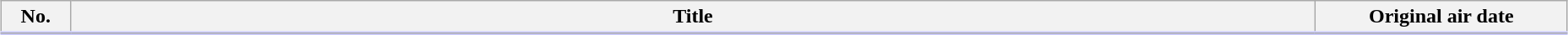<table class="wikitable" style="width:98%; margin:auto; background:#FFF;">
<tr style="border-bottom: 3px solid #CCF;">
<th style="width:3em;">No.</th>
<th>Title</th>
<th style="width:12em;">Original air date</th>
</tr>
<tr>
</tr>
</table>
